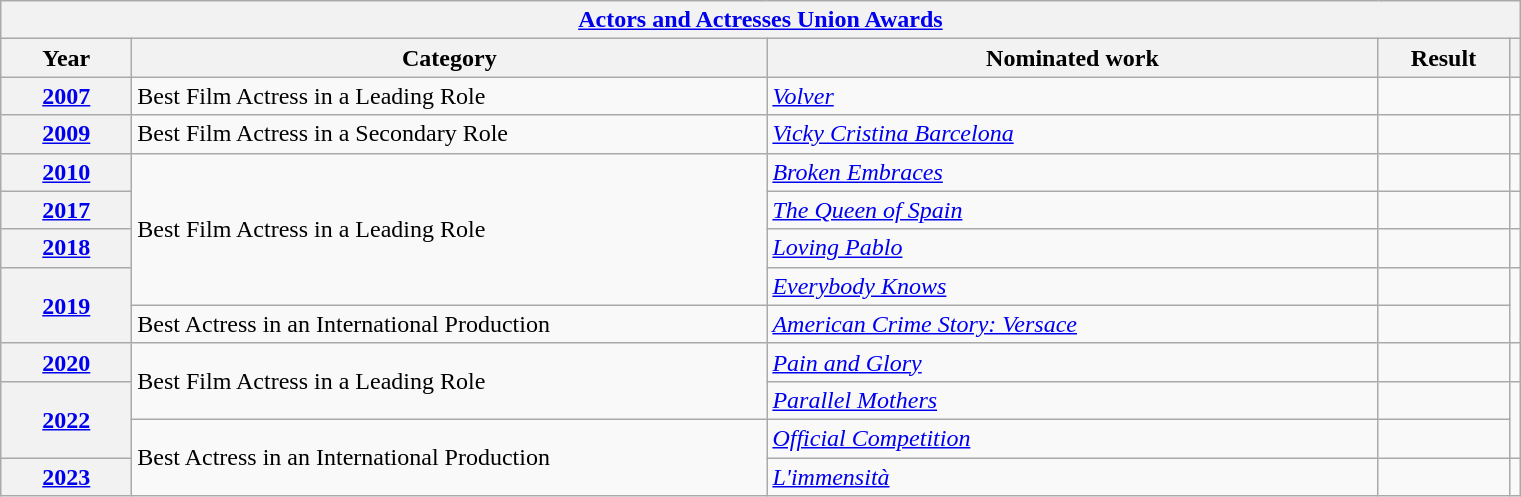<table class=wikitable>
<tr>
<th colspan=5><a href='#'>Actors and Actresses Union Awards</a></th>
</tr>
<tr>
<th scope="col" style="width:5em;">Year</th>
<th scope="col" style="width:26em;">Category</th>
<th scope="col" style="width:25em;">Nominated work</th>
<th scope="col" style="width:5em;">Result</th>
<th></th>
</tr>
<tr>
<th style="text-align:center;"><a href='#'>2007</a></th>
<td>Best Film Actress in a Leading Role</td>
<td><em><a href='#'>Volver</a></em></td>
<td></td>
<td></td>
</tr>
<tr>
<th style="text-align:center;"><a href='#'>2009</a></th>
<td>Best Film Actress in a Secondary Role</td>
<td><em><a href='#'>Vicky Cristina Barcelona</a></em></td>
<td></td>
<td></td>
</tr>
<tr>
<th style="text-align:center;"><a href='#'>2010</a></th>
<td rowspan="4">Best Film Actress in a Leading Role</td>
<td><em><a href='#'>Broken Embraces</a></em></td>
<td></td>
<td></td>
</tr>
<tr>
<th style="text-align:center;"><a href='#'>2017</a></th>
<td><em><a href='#'>The Queen of Spain</a></em></td>
<td></td>
<td></td>
</tr>
<tr>
<th style="text-align:center;"><a href='#'>2018</a></th>
<td><em><a href='#'>Loving Pablo</a></em></td>
<td></td>
<td></td>
</tr>
<tr>
<th rowspan = "2" style="text-align:center;"><a href='#'>2019</a></th>
<td><em><a href='#'>Everybody Knows</a></em></td>
<td></td>
<td rowspan = "2"></td>
</tr>
<tr>
<td>Best Actress in an International Production</td>
<td><em><a href='#'>American Crime Story: Versace</a></em></td>
<td></td>
</tr>
<tr>
<th style="text-align:center;"><a href='#'>2020</a></th>
<td rowspan="2">Best Film Actress in a Leading Role</td>
<td><em><a href='#'>Pain and Glory</a></em></td>
<td></td>
<td></td>
</tr>
<tr>
<th rowspan = "2" style="text-align:center;"><a href='#'>2022</a></th>
<td><em><a href='#'>Parallel Mothers</a></em></td>
<td></td>
<td rowspan = "2"></td>
</tr>
<tr>
<td rowspan="2">Best Actress in an International Production</td>
<td><em><a href='#'>Official Competition</a></em></td>
<td></td>
</tr>
<tr>
<th rowspan = "2" style="text-align:center;"><a href='#'>2023</a></th>
<td><em><a href='#'>L'immensità</a></em></td>
<td></td>
<td></td>
</tr>
</table>
